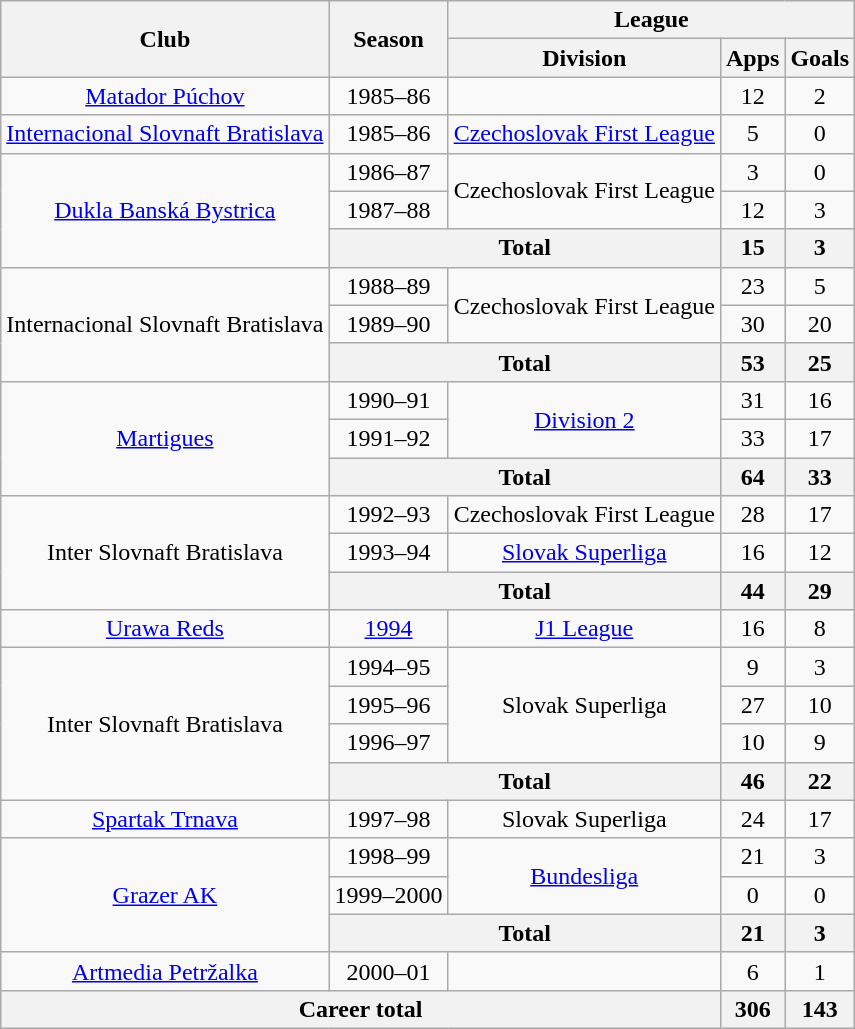<table class="wikitable" style="text-align:center">
<tr>
<th rowspan="2">Club</th>
<th rowspan="2">Season</th>
<th colspan="3">League</th>
</tr>
<tr>
<th>Division</th>
<th>Apps</th>
<th>Goals</th>
</tr>
<tr>
<td><a href='#'>Matador Púchov</a></td>
<td>1985–86</td>
<td></td>
<td>12</td>
<td>2</td>
</tr>
<tr>
<td><a href='#'>Internacional Slovnaft Bratislava</a></td>
<td>1985–86</td>
<td><a href='#'>Czechoslovak First League</a></td>
<td>5</td>
<td>0</td>
</tr>
<tr>
<td rowspan="3"><a href='#'>Dukla Banská Bystrica</a></td>
<td>1986–87</td>
<td rowspan="2">Czechoslovak First League</td>
<td>3</td>
<td>0</td>
</tr>
<tr>
<td>1987–88</td>
<td>12</td>
<td>3</td>
</tr>
<tr>
<th colspan="2">Total</th>
<th>15</th>
<th>3</th>
</tr>
<tr>
<td rowspan="3">Internacional Slovnaft Bratislava</td>
<td>1988–89</td>
<td rowspan="2">Czechoslovak First League</td>
<td>23</td>
<td>5</td>
</tr>
<tr>
<td>1989–90</td>
<td>30</td>
<td>20</td>
</tr>
<tr>
<th colspan="2">Total</th>
<th>53</th>
<th>25</th>
</tr>
<tr>
<td rowspan="3"><a href='#'>Martigues</a></td>
<td>1990–91</td>
<td rowspan="2"><a href='#'>Division 2</a></td>
<td>31</td>
<td>16</td>
</tr>
<tr>
<td>1991–92</td>
<td>33</td>
<td>17</td>
</tr>
<tr>
<th colspan="2">Total</th>
<th>64</th>
<th>33</th>
</tr>
<tr>
<td rowspan="3">Inter Slovnaft Bratislava</td>
<td>1992–93</td>
<td>Czechoslovak First League</td>
<td>28</td>
<td>17</td>
</tr>
<tr>
<td>1993–94</td>
<td><a href='#'>Slovak Superliga</a></td>
<td>16</td>
<td>12</td>
</tr>
<tr !!>
<th colspan="2">Total</th>
<th>44</th>
<th>29</th>
</tr>
<tr>
<td><a href='#'>Urawa Reds</a></td>
<td><a href='#'>1994</a></td>
<td><a href='#'>J1 League</a></td>
<td>16</td>
<td>8</td>
</tr>
<tr>
<td rowspan="4">Inter Slovnaft Bratislava</td>
<td>1994–95</td>
<td rowspan="3">Slovak Superliga</td>
<td>9</td>
<td>3</td>
</tr>
<tr>
<td>1995–96</td>
<td>27</td>
<td>10</td>
</tr>
<tr>
<td>1996–97</td>
<td>10</td>
<td>9</td>
</tr>
<tr>
<th colspan="2">Total</th>
<th>46</th>
<th>22</th>
</tr>
<tr>
<td><a href='#'>Spartak Trnava</a></td>
<td>1997–98</td>
<td>Slovak Superliga</td>
<td>24</td>
<td>17</td>
</tr>
<tr>
<td rowspan="3"><a href='#'>Grazer AK</a></td>
<td>1998–99</td>
<td rowspan="2"><a href='#'>Bundesliga</a></td>
<td>21</td>
<td>3</td>
</tr>
<tr>
<td>1999–2000</td>
<td>0</td>
<td>0</td>
</tr>
<tr>
<th colspan="2">Total</th>
<th>21</th>
<th>3</th>
</tr>
<tr>
<td><a href='#'>Artmedia Petržalka</a></td>
<td>2000–01</td>
<td></td>
<td>6</td>
<td>1</td>
</tr>
<tr>
<th colspan="3">Career total</th>
<th>306</th>
<th>143</th>
</tr>
</table>
